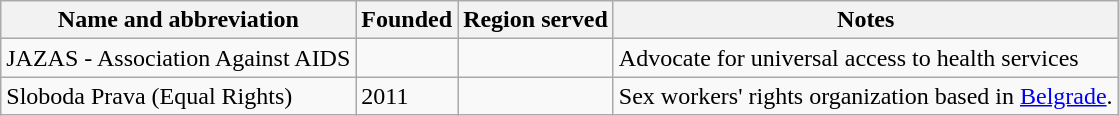<table class="wikitable sortable">
<tr>
<th>Name and abbreviation</th>
<th>Founded</th>
<th>Region served</th>
<th>Notes</th>
</tr>
<tr>
<td>JAZAS - Association Against AIDS</td>
<td></td>
<td></td>
<td>Advocate for universal access to health services</td>
</tr>
<tr>
<td>Sloboda Prava (Equal Rights)</td>
<td>2011</td>
<td></td>
<td>Sex workers' rights organization based in <a href='#'>Belgrade</a>.</td>
</tr>
</table>
